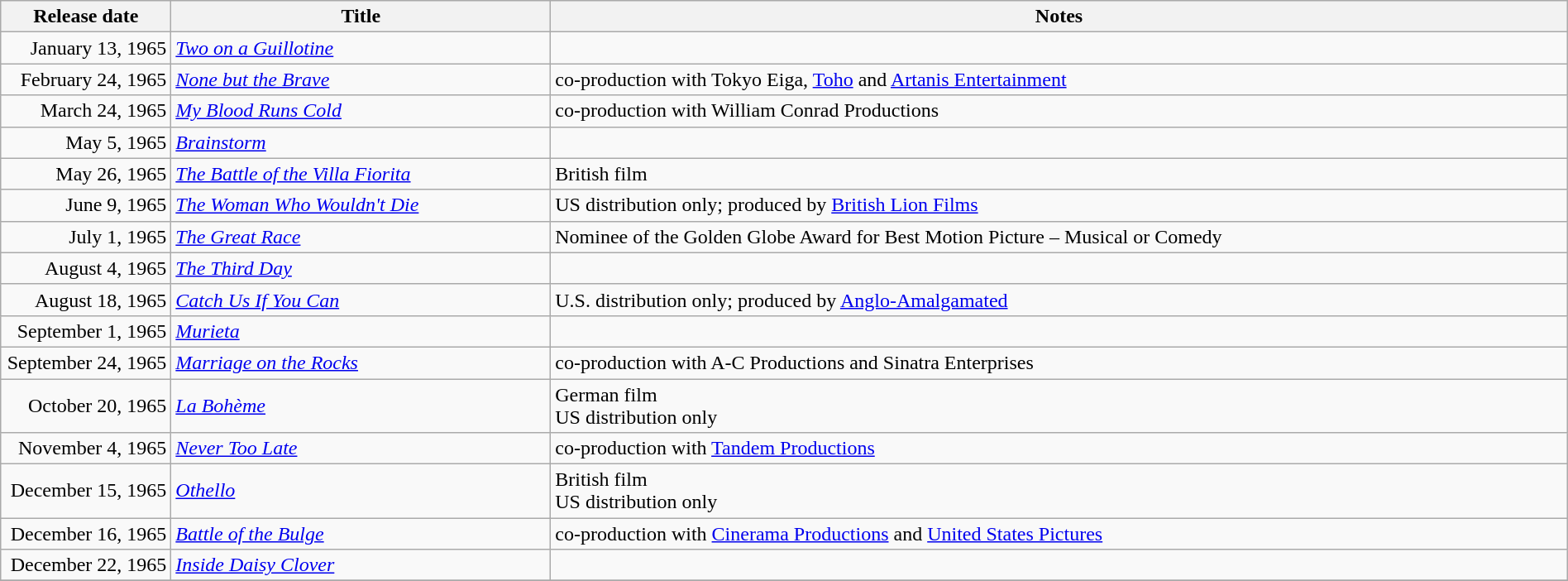<table class="wikitable sortable" style="width:100%;">
<tr>
<th scope="col" style="width:130px;">Release date</th>
<th>Title</th>
<th>Notes</th>
</tr>
<tr>
<td style="text-align:right;">January 13, 1965</td>
<td><em><a href='#'>Two on a Guillotine</a></em></td>
<td></td>
</tr>
<tr>
<td style="text-align:right;">February 24, 1965</td>
<td><em><a href='#'>None but the Brave</a></em></td>
<td>co-production with Tokyo Eiga, <a href='#'>Toho</a> and <a href='#'>Artanis Entertainment</a></td>
</tr>
<tr>
<td style="text-align:right;">March 24, 1965</td>
<td><em><a href='#'>My Blood Runs Cold</a></em></td>
<td>co-production with William Conrad Productions</td>
</tr>
<tr>
<td style="text-align:right;">May 5, 1965</td>
<td><em><a href='#'>Brainstorm</a></em></td>
<td></td>
</tr>
<tr>
<td style="text-align:right;">May 26, 1965</td>
<td><em><a href='#'>The Battle of the Villa Fiorita</a></em></td>
<td>British film</td>
</tr>
<tr>
<td style="text-align:right;">June 9, 1965</td>
<td><em><a href='#'>The Woman Who Wouldn't Die</a></em></td>
<td>US distribution only; produced by <a href='#'>British Lion Films</a></td>
</tr>
<tr>
<td style="text-align:right;">July 1, 1965</td>
<td><em><a href='#'>The Great Race</a></em></td>
<td>Nominee of the Golden Globe Award for Best Motion Picture – Musical or Comedy</td>
</tr>
<tr>
<td style="text-align:right;">August 4, 1965</td>
<td><em><a href='#'>The Third Day</a></em></td>
<td></td>
</tr>
<tr>
<td style="text-align:right;">August 18, 1965</td>
<td><em><a href='#'>Catch Us If You Can</a></em></td>
<td>U.S. distribution only; produced by <a href='#'>Anglo-Amalgamated</a></td>
</tr>
<tr>
<td style="text-align:right;">September 1, 1965</td>
<td><em><a href='#'>Murieta</a></em></td>
<td></td>
</tr>
<tr>
<td style="text-align:right;">September 24, 1965</td>
<td><em><a href='#'>Marriage on the Rocks</a></em></td>
<td>co-production with A-C Productions and Sinatra Enterprises</td>
</tr>
<tr>
<td style="text-align:right;">October 20, 1965</td>
<td><em><a href='#'>La Bohème</a></em></td>
<td>German film<br>US distribution only</td>
</tr>
<tr>
<td style="text-align:right;">November 4, 1965</td>
<td><em><a href='#'>Never Too Late</a></em></td>
<td>co-production with <a href='#'>Tandem Productions</a></td>
</tr>
<tr>
<td style="text-align:right;">December 15, 1965</td>
<td><em><a href='#'>Othello</a></em></td>
<td>British film<br>US distribution only</td>
</tr>
<tr>
<td style="text-align:right;">December 16, 1965</td>
<td><em><a href='#'>Battle of the Bulge</a></em></td>
<td>co-production with <a href='#'>Cinerama Productions</a> and <a href='#'>United States Pictures</a></td>
</tr>
<tr>
<td style="text-align:right;">December 22, 1965</td>
<td><em><a href='#'>Inside Daisy Clover</a></em></td>
<td></td>
</tr>
<tr>
</tr>
</table>
